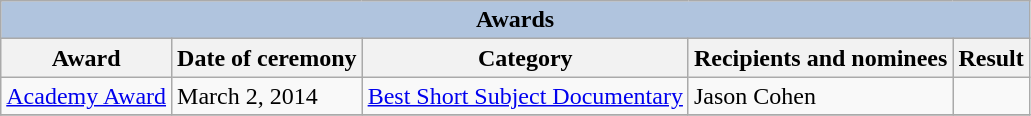<table class="wikitable">
<tr>
<th colspan="5" style="background: LightSteelBlue;">Awards</th>
</tr>
<tr>
<th>Award</th>
<th>Date of ceremony</th>
<th>Category</th>
<th>Recipients and nominees</th>
<th>Result</th>
</tr>
<tr>
<td><a href='#'>Academy Award</a></td>
<td>March 2, 2014</td>
<td><a href='#'>Best Short Subject Documentary</a></td>
<td>Jason Cohen</td>
<td></td>
</tr>
<tr>
</tr>
</table>
